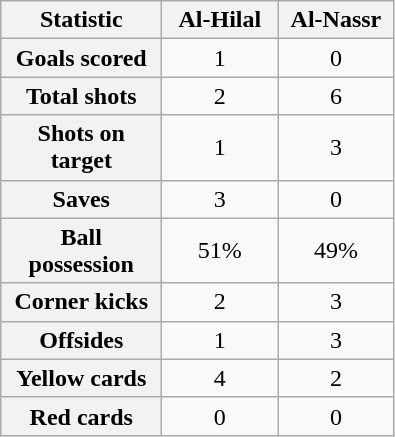<table class="wikitable plainrowheaders" style="text-align:center">
<tr>
<th scope=col width=100>Statistic</th>
<th scope=col width=70>Al-Hilal</th>
<th scope=col width=70>Al-Nassr</th>
</tr>
<tr>
<th scope=row>Goals scored</th>
<td>1</td>
<td>0</td>
</tr>
<tr>
<th scope=row>Total shots</th>
<td>2</td>
<td>6</td>
</tr>
<tr>
<th scope=row>Shots on target</th>
<td>1</td>
<td>3</td>
</tr>
<tr>
<th scope=row>Saves</th>
<td>3</td>
<td>0</td>
</tr>
<tr>
<th scope=row>Ball possession</th>
<td>51%</td>
<td>49%</td>
</tr>
<tr>
<th scope=row>Corner kicks</th>
<td>2</td>
<td>3</td>
</tr>
<tr>
<th scope=row>Offsides</th>
<td>1</td>
<td>3</td>
</tr>
<tr>
<th scope=row>Yellow cards</th>
<td>4</td>
<td>2</td>
</tr>
<tr>
<th scope=row>Red cards</th>
<td>0</td>
<td>0</td>
</tr>
</table>
